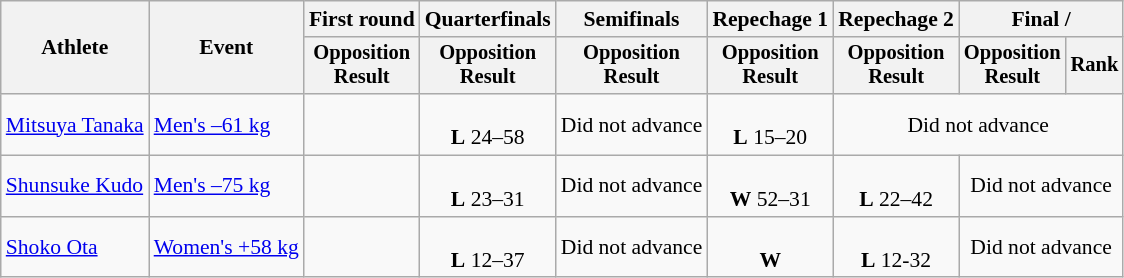<table class="wikitable" style="font-size:90%;">
<tr>
<th rowspan=2>Athlete</th>
<th rowspan=2>Event</th>
<th>First round</th>
<th>Quarterfinals</th>
<th>Semifinals</th>
<th>Repechage 1</th>
<th>Repechage 2</th>
<th colspan=2>Final / </th>
</tr>
<tr style="font-size:95%">
<th>Opposition<br>Result</th>
<th>Opposition<br>Result</th>
<th>Opposition<br>Result</th>
<th>Opposition<br>Result</th>
<th>Opposition<br>Result</th>
<th>Opposition<br>Result</th>
<th>Rank</th>
</tr>
<tr align=center>
<td align=left><a href='#'>Mitsuya Tanaka</a></td>
<td align=left><a href='#'>Men's –61 kg</a></td>
<td></td>
<td><br> <strong>L</strong> 24–58</td>
<td>Did not advance</td>
<td><br> <strong>L</strong> 15–20</td>
<td colspan=3>Did not advance</td>
</tr>
<tr align=center>
<td align=left><a href='#'>Shunsuke Kudo</a></td>
<td align=left><a href='#'>Men's –75 kg</a></td>
<td></td>
<td><br> <strong>L</strong> 23–31</td>
<td>Did not advance</td>
<td><br> <strong>W</strong> 52–31</td>
<td><br> <strong>L</strong> 22–42</td>
<td colspan=2>Did not advance</td>
</tr>
<tr align=center>
<td align=left><a href='#'>Shoko Ota</a></td>
<td align=left><a href='#'>Women's +58 kg</a></td>
<td></td>
<td><br> <strong>L</strong> 12–37</td>
<td>Did not advance</td>
<td><br> <strong>W</strong> </td>
<td><br> <strong>L</strong> 12-32</td>
<td colspan=2>Did not advance</td>
</tr>
</table>
